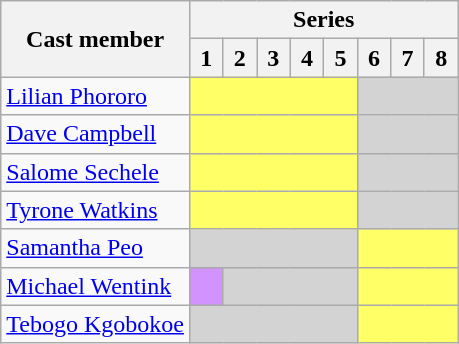<table class="wikitable" style="margin:left; font-size:100%">
<tr>
<th rowspan="2">Cast member</th>
<th colspan="8" style="text-align:center">Series</th>
</tr>
<tr>
<th width="15">1</th>
<th width="15">2</th>
<th width="15">3</th>
<th width="15">4</th>
<th width="15">5</th>
<th width="15">6</th>
<th width="15">7</th>
<th width="15">8</th>
</tr>
<tr>
<td><a href='#'>Lilian Phororo</a></td>
<td colspan="5" style="background:#FF6"></td>
<td colspan="3" style="background:lightgrey"></td>
</tr>
<tr>
<td><a href='#'>Dave Campbell</a></td>
<td colspan="5" style="background:#FF6"></td>
<td colspan="3" style="background:lightgrey"></td>
</tr>
<tr>
<td><a href='#'>Salome Sechele</a></td>
<td colspan="5" style="background:#FF6"></td>
<td colspan="3" style="background:lightgrey"></td>
</tr>
<tr>
<td><a href='#'>Tyrone Watkins</a></td>
<td colspan="5" style="background:#FF6"></td>
<td colspan="3" style="background:lightgrey"></td>
</tr>
<tr>
<td><a href='#'>Samantha Peo</a></td>
<td colspan="5" style="background:lightgrey"></td>
<td colspan="3" style="background:#FF6"></td>
</tr>
<tr>
<td><a href='#'>Michael Wentink</a></td>
<td colspan="1" style="background:#d293ff"></td>
<td colspan="4" style="background:lightgrey"></td>
<td colspan="3" style="background:#FF6"></td>
</tr>
<tr>
<td><a href='#'>Tebogo Kgobokoe</a></td>
<td colspan="5" style="background:lightgrey"></td>
<td colspan="3" style="background:#FF6"></td>
</tr>
</table>
